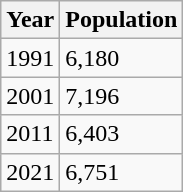<table class=wikitable>
<tr>
<th>Year</th>
<th>Population</th>
</tr>
<tr>
<td>1991</td>
<td>6,180</td>
</tr>
<tr>
<td>2001</td>
<td>7,196</td>
</tr>
<tr>
<td>2011</td>
<td>6,403</td>
</tr>
<tr>
<td>2021</td>
<td>6,751</td>
</tr>
</table>
